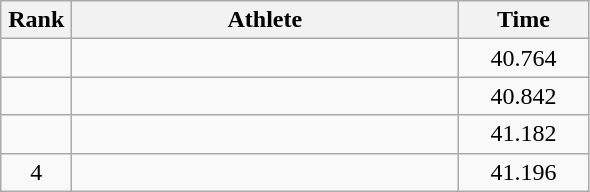<table class=wikitable style="text-align:center">
<tr>
<th width=40>Rank</th>
<th width=250>Athlete</th>
<th width=80>Time</th>
</tr>
<tr>
<td></td>
<td align=left></td>
<td>40.764</td>
</tr>
<tr>
<td></td>
<td align=left></td>
<td>40.842</td>
</tr>
<tr>
<td></td>
<td align=left></td>
<td>41.182</td>
</tr>
<tr>
<td>4</td>
<td align=left></td>
<td>41.196</td>
</tr>
</table>
